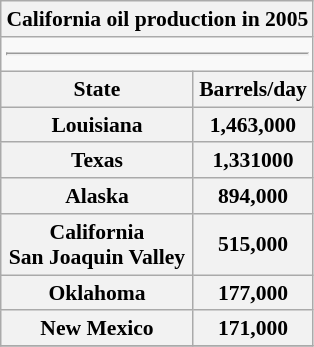<table class="wikitable collapsible" align="center" cellpadding="1" cellspacing="1" style="margin:0 0 1em 1em; font-size: 90%" align= "right">
<tr>
<th colspan=2 bgcolor="#ccccff" align="center">California oil production in 2005</th>
</tr>
<tr>
<td colspan=2><hr></td>
</tr>
<tr>
<th align="right">State</th>
<th>Barrels/day</th>
</tr>
<tr>
<th align="right">Louisiana</th>
<th>1,463,000</th>
</tr>
<tr>
<th align="right">Texas</th>
<th>1,331000</th>
</tr>
<tr>
<th align="right">Alaska</th>
<th>894,000</th>
</tr>
<tr>
<th align="right">California<br>San Joaquin Valley</th>
<th>515,000</th>
</tr>
<tr>
<th align="right">Oklahoma</th>
<th>177,000</th>
</tr>
<tr>
<th align="right">New Mexico</th>
<th>171,000</th>
</tr>
<tr>
</tr>
</table>
